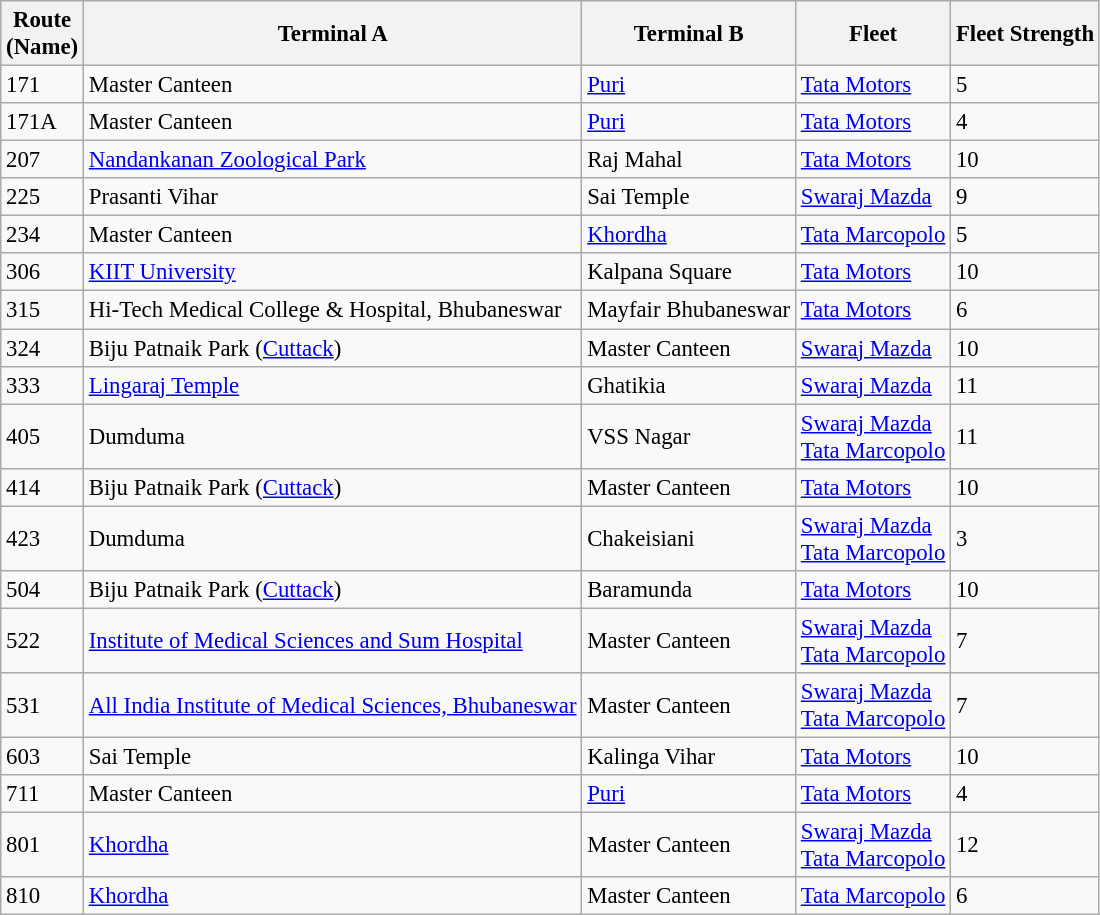<table class="wikitable sortable"  style="font-size: 95%;" |>
<tr>
<th>Route<br>(Name)</th>
<th>Terminal A</th>
<th>Terminal B</th>
<th>Fleet</th>
<th>Fleet Strength</th>
</tr>
<tr>
<td>171</td>
<td>Master Canteen</td>
<td><a href='#'>Puri</a></td>
<td><a href='#'>Tata Motors</a></td>
<td>5</td>
</tr>
<tr>
<td>171A</td>
<td>Master Canteen</td>
<td><a href='#'>Puri</a></td>
<td><a href='#'>Tata Motors</a></td>
<td>4</td>
</tr>
<tr>
<td>207</td>
<td><a href='#'>Nandankanan Zoological Park</a></td>
<td>Raj Mahal</td>
<td><a href='#'>Tata Motors</a></td>
<td>10</td>
</tr>
<tr>
<td>225</td>
<td>Prasanti Vihar</td>
<td>Sai Temple</td>
<td><a href='#'>Swaraj Mazda</a></td>
<td>9</td>
</tr>
<tr>
<td>234</td>
<td>Master Canteen</td>
<td><a href='#'>Khordha</a></td>
<td><a href='#'>Tata Marcopolo</a></td>
<td>5</td>
</tr>
<tr>
<td>306</td>
<td><a href='#'>KIIT University</a></td>
<td>Kalpana Square</td>
<td><a href='#'>Tata Motors</a></td>
<td>10</td>
</tr>
<tr>
<td>315</td>
<td>Hi-Tech Medical College & Hospital, Bhubaneswar</td>
<td>Mayfair Bhubaneswar</td>
<td><a href='#'>Tata Motors</a></td>
<td>6</td>
</tr>
<tr>
<td>324</td>
<td>Biju Patnaik Park (<a href='#'>Cuttack</a>)</td>
<td>Master Canteen</td>
<td><a href='#'>Swaraj Mazda</a></td>
<td>10</td>
</tr>
<tr>
<td>333</td>
<td><a href='#'>Lingaraj Temple</a></td>
<td>Ghatikia</td>
<td><a href='#'>Swaraj Mazda</a></td>
<td>11</td>
</tr>
<tr>
<td>405</td>
<td>Dumduma</td>
<td>VSS Nagar</td>
<td><a href='#'>Swaraj Mazda</a> <br> <a href='#'>Tata Marcopolo</a></td>
<td>11</td>
</tr>
<tr>
<td>414</td>
<td>Biju Patnaik Park (<a href='#'>Cuttack</a>)</td>
<td>Master Canteen</td>
<td><a href='#'>Tata Motors</a></td>
<td>10</td>
</tr>
<tr>
<td>423</td>
<td>Dumduma</td>
<td>Chakeisiani</td>
<td><a href='#'>Swaraj Mazda</a> <br> <a href='#'>Tata Marcopolo</a></td>
<td>3</td>
</tr>
<tr>
<td>504</td>
<td>Biju Patnaik Park (<a href='#'>Cuttack</a>)</td>
<td>Baramunda</td>
<td><a href='#'>Tata Motors</a></td>
<td>10</td>
</tr>
<tr>
<td>522</td>
<td><a href='#'>Institute of Medical Sciences and Sum Hospital</a></td>
<td>Master Canteen</td>
<td><a href='#'>Swaraj Mazda</a> <br> <a href='#'>Tata Marcopolo</a></td>
<td>7</td>
</tr>
<tr>
<td>531</td>
<td><a href='#'>All India Institute of Medical Sciences, Bhubaneswar</a></td>
<td>Master Canteen</td>
<td><a href='#'>Swaraj Mazda</a> <br> <a href='#'>Tata Marcopolo</a></td>
<td>7</td>
</tr>
<tr>
<td>603</td>
<td>Sai Temple</td>
<td>Kalinga Vihar</td>
<td><a href='#'>Tata Motors</a></td>
<td>10</td>
</tr>
<tr>
<td>711</td>
<td>Master Canteen</td>
<td><a href='#'>Puri</a></td>
<td><a href='#'>Tata Motors</a></td>
<td>4</td>
</tr>
<tr>
<td>801</td>
<td><a href='#'>Khordha</a></td>
<td>Master Canteen</td>
<td><a href='#'>Swaraj Mazda</a> <br> <a href='#'>Tata Marcopolo</a></td>
<td>12</td>
</tr>
<tr>
<td>810</td>
<td><a href='#'>Khordha</a></td>
<td>Master Canteen</td>
<td><a href='#'>Tata Marcopolo</a></td>
<td>6</td>
</tr>
</table>
